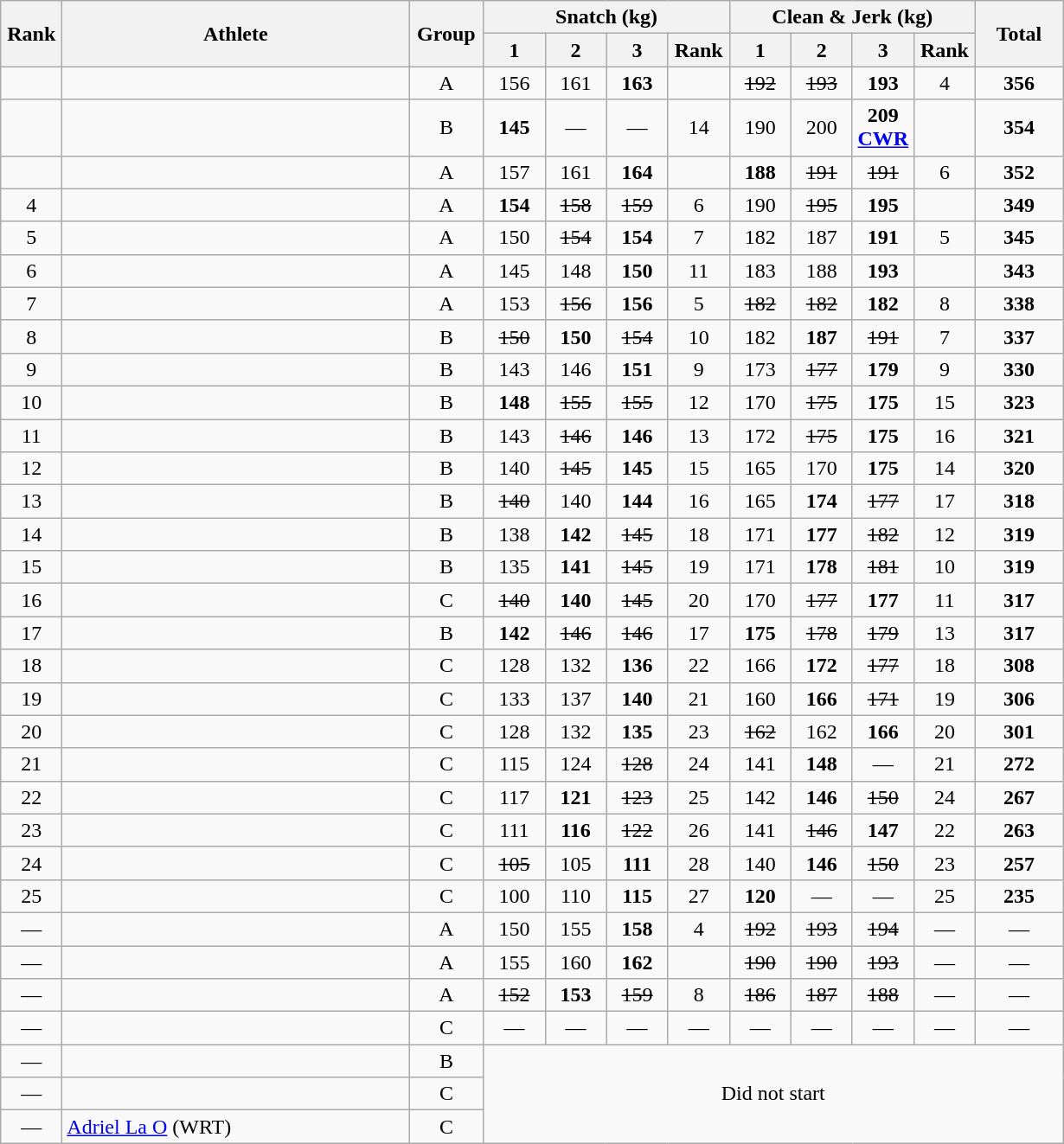<table class = "wikitable" style="text-align:center;">
<tr>
<th rowspan=2 width=40>Rank</th>
<th rowspan=2 width=260>Athlete</th>
<th rowspan=2 width=50>Group</th>
<th colspan=4>Snatch (kg)</th>
<th colspan=4>Clean & Jerk (kg)</th>
<th rowspan=2 width=60>Total</th>
</tr>
<tr>
<th width=40>1</th>
<th width=40>2</th>
<th width=40>3</th>
<th width=40>Rank</th>
<th width=40>1</th>
<th width=40>2</th>
<th width=40>3</th>
<th width=40>Rank</th>
</tr>
<tr>
<td></td>
<td align=left></td>
<td>A</td>
<td>156</td>
<td>161</td>
<td><strong>163</strong></td>
<td></td>
<td><s>192</s></td>
<td><s>193</s></td>
<td><strong>193</strong></td>
<td>4</td>
<td><strong>356</strong></td>
</tr>
<tr>
<td></td>
<td align=left></td>
<td>B</td>
<td><strong>145</strong></td>
<td>—</td>
<td>—</td>
<td>14</td>
<td>190</td>
<td>200</td>
<td><strong>209  <a href='#'>CWR</a></strong></td>
<td></td>
<td><strong>354</strong></td>
</tr>
<tr>
<td></td>
<td align=left></td>
<td>A</td>
<td>157</td>
<td>161</td>
<td><strong>164</strong></td>
<td></td>
<td><strong>188</strong></td>
<td><s>191</s></td>
<td><s>191</s></td>
<td>6</td>
<td><strong>352</strong></td>
</tr>
<tr>
<td>4</td>
<td align=left></td>
<td>A</td>
<td><strong>154</strong></td>
<td><s>158</s></td>
<td><s>159</s></td>
<td>6</td>
<td>190</td>
<td><s>195</s></td>
<td><strong>195</strong></td>
<td></td>
<td><strong>349</strong></td>
</tr>
<tr>
<td>5</td>
<td align=left></td>
<td>A</td>
<td>150</td>
<td><s>154</s></td>
<td><strong>154</strong></td>
<td>7</td>
<td>182</td>
<td>187</td>
<td><strong>191</strong></td>
<td>5</td>
<td><strong>345</strong></td>
</tr>
<tr>
<td>6</td>
<td align=left></td>
<td>A</td>
<td>145</td>
<td>148</td>
<td><strong>150</strong></td>
<td>11</td>
<td>183</td>
<td>188</td>
<td><strong>193</strong></td>
<td></td>
<td><strong>343</strong></td>
</tr>
<tr>
<td>7</td>
<td align=left></td>
<td>A</td>
<td>153</td>
<td><s>156</s></td>
<td><strong>156</strong></td>
<td>5</td>
<td><s>182</s></td>
<td><s>182</s></td>
<td><strong>182</strong></td>
<td>8</td>
<td><strong>338</strong></td>
</tr>
<tr>
<td>8</td>
<td align=left></td>
<td>B</td>
<td><s>150</s></td>
<td><strong>150</strong></td>
<td><s>154</s></td>
<td>10</td>
<td>182</td>
<td><strong>187</strong></td>
<td><s>191</s></td>
<td>7</td>
<td><strong>337</strong></td>
</tr>
<tr>
<td>9</td>
<td align=left></td>
<td>B</td>
<td>143</td>
<td>146</td>
<td><strong>151</strong></td>
<td>9</td>
<td>173</td>
<td><s>177</s></td>
<td><strong>179</strong></td>
<td>9</td>
<td><strong>330</strong></td>
</tr>
<tr>
<td>10</td>
<td align=left></td>
<td>B</td>
<td><strong>148</strong></td>
<td><s>155</s></td>
<td><s>155</s></td>
<td>12</td>
<td>170</td>
<td><s>175</s></td>
<td><strong>175</strong></td>
<td>15</td>
<td><strong>323</strong></td>
</tr>
<tr>
<td>11</td>
<td align=left></td>
<td>B</td>
<td>143</td>
<td><s>146</s></td>
<td><strong>146</strong></td>
<td>13</td>
<td>172</td>
<td><s>175</s></td>
<td><strong>175</strong></td>
<td>16</td>
<td><strong>321</strong></td>
</tr>
<tr>
<td>12</td>
<td align=left></td>
<td>B</td>
<td>140</td>
<td><s>145</s></td>
<td><strong>145</strong></td>
<td>15</td>
<td>165</td>
<td>170</td>
<td><strong>175</strong></td>
<td>14</td>
<td><strong>320</strong></td>
</tr>
<tr>
<td>13</td>
<td align=left></td>
<td>B</td>
<td><s>140</s></td>
<td>140</td>
<td><strong>144</strong></td>
<td>16</td>
<td>165</td>
<td><strong>174</strong></td>
<td><s>177</s></td>
<td>17</td>
<td><strong>318</strong></td>
</tr>
<tr>
<td>14</td>
<td align=left></td>
<td>B</td>
<td>138</td>
<td><strong>142</strong></td>
<td><s>145</s></td>
<td>18</td>
<td>171</td>
<td><strong>177</strong></td>
<td><s>182</s></td>
<td>12</td>
<td><strong>319</strong></td>
</tr>
<tr>
<td>15</td>
<td align=left></td>
<td>B</td>
<td>135</td>
<td><strong>141</strong></td>
<td><s>145</s></td>
<td>19</td>
<td>171</td>
<td><strong>178</strong></td>
<td><s>181</s></td>
<td>10</td>
<td><strong>319</strong></td>
</tr>
<tr>
<td>16</td>
<td align=left></td>
<td>C</td>
<td><s>140</s></td>
<td><strong>140</strong></td>
<td><s>145</s></td>
<td>20</td>
<td>170</td>
<td><s>177</s></td>
<td><strong>177</strong></td>
<td>11</td>
<td><strong>317</strong></td>
</tr>
<tr>
<td>17</td>
<td align=left></td>
<td>B</td>
<td><strong>142</strong></td>
<td><s>146</s></td>
<td><s>146</s></td>
<td>17</td>
<td><strong>175</strong></td>
<td><s>178</s></td>
<td><s>179</s></td>
<td>13</td>
<td><strong>317</strong></td>
</tr>
<tr>
<td>18</td>
<td align=left></td>
<td>C</td>
<td>128</td>
<td>132</td>
<td><strong>136</strong></td>
<td>22</td>
<td>166</td>
<td><strong>172</strong></td>
<td><s>177</s></td>
<td>18</td>
<td><strong>308</strong></td>
</tr>
<tr>
<td>19</td>
<td align=left></td>
<td>C</td>
<td>133</td>
<td>137</td>
<td><strong>140</strong></td>
<td>21</td>
<td>160</td>
<td><strong>166</strong></td>
<td><s>171</s></td>
<td>19</td>
<td><strong>306</strong></td>
</tr>
<tr>
<td>20</td>
<td align=left></td>
<td>C</td>
<td>128</td>
<td>132</td>
<td><strong>135</strong></td>
<td>23</td>
<td><s>162</s></td>
<td>162</td>
<td><strong>166</strong></td>
<td>20</td>
<td><strong>301</strong></td>
</tr>
<tr>
<td>21</td>
<td align=left></td>
<td>C</td>
<td>115</td>
<td>124</td>
<td><s>128</s></td>
<td>24</td>
<td>141</td>
<td><strong>148</strong></td>
<td>—</td>
<td>21</td>
<td><strong>272</strong></td>
</tr>
<tr>
<td>22</td>
<td align=left></td>
<td>C</td>
<td>117</td>
<td><strong>121</strong></td>
<td><s>123</s></td>
<td>25</td>
<td>142</td>
<td><strong>146</strong></td>
<td><s>150</s></td>
<td>24</td>
<td><strong>267</strong></td>
</tr>
<tr>
<td>23</td>
<td align=left></td>
<td>C</td>
<td>111</td>
<td><strong>116</strong></td>
<td><s>122</s></td>
<td>26</td>
<td>141</td>
<td><s>146</s></td>
<td><strong>147</strong></td>
<td>22</td>
<td><strong>263</strong></td>
</tr>
<tr>
<td>24</td>
<td align=left></td>
<td>C</td>
<td><s>105</s></td>
<td>105</td>
<td><strong>111</strong></td>
<td>28</td>
<td>140</td>
<td><strong>146</strong></td>
<td><s>150</s></td>
<td>23</td>
<td><strong>257</strong></td>
</tr>
<tr>
<td>25</td>
<td align=left></td>
<td>C</td>
<td>100</td>
<td>110</td>
<td><strong>115</strong></td>
<td>27</td>
<td><strong>120</strong></td>
<td>—</td>
<td>—</td>
<td>25</td>
<td><strong>235</strong></td>
</tr>
<tr>
<td>—</td>
<td align=left></td>
<td>A</td>
<td>150</td>
<td>155</td>
<td><strong>158</strong></td>
<td>4</td>
<td><s>192</s></td>
<td><s>193</s></td>
<td><s>194</s></td>
<td>—</td>
<td>—</td>
</tr>
<tr>
<td>—</td>
<td align=left></td>
<td>A</td>
<td>155</td>
<td>160</td>
<td><strong>162</strong></td>
<td></td>
<td><s>190</s></td>
<td><s>190</s></td>
<td><s>193</s></td>
<td>—</td>
<td>—</td>
</tr>
<tr>
<td>—</td>
<td align=left></td>
<td>A</td>
<td><s>152</s></td>
<td><strong>153</strong></td>
<td><s>159</s></td>
<td>8</td>
<td><s>186</s></td>
<td><s>187</s></td>
<td><s>188</s></td>
<td>—</td>
<td>—</td>
</tr>
<tr>
<td>—</td>
<td align=left></td>
<td>C</td>
<td>—</td>
<td>—</td>
<td>—</td>
<td>—</td>
<td>—</td>
<td>—</td>
<td>—</td>
<td>—</td>
<td>—</td>
</tr>
<tr>
<td>—</td>
<td align=left></td>
<td>B</td>
<td colspan=9 rowspan=3>Did not start</td>
</tr>
<tr>
<td>—</td>
<td align=left></td>
<td>C</td>
</tr>
<tr>
<td>—</td>
<td align=left> <a href='#'>Adriel La O</a> (WRT)</td>
<td>C</td>
</tr>
</table>
